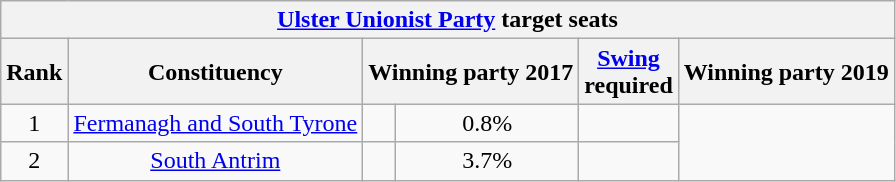<table class="wikitable plainrowheaders sortable" style="text-align:center">
<tr>
<th colspan=7><a href='#'>Ulster Unionist Party</a> target seats</th>
</tr>
<tr>
<th>Rank</th>
<th>Constituency</th>
<th colspan=2>Winning party 2017</th>
<th><a href='#'>Swing</a><br>required</th>
<th colspan=2>Winning party 2019</th>
</tr>
<tr>
<td>1</td>
<td><a href='#'>Fermanagh and South Tyrone</a></td>
<td></td>
<td>0.8%</td>
<td></td>
</tr>
<tr>
<td>2</td>
<td><a href='#'>South Antrim</a></td>
<td></td>
<td>3.7%</td>
<td></td>
</tr>
</table>
